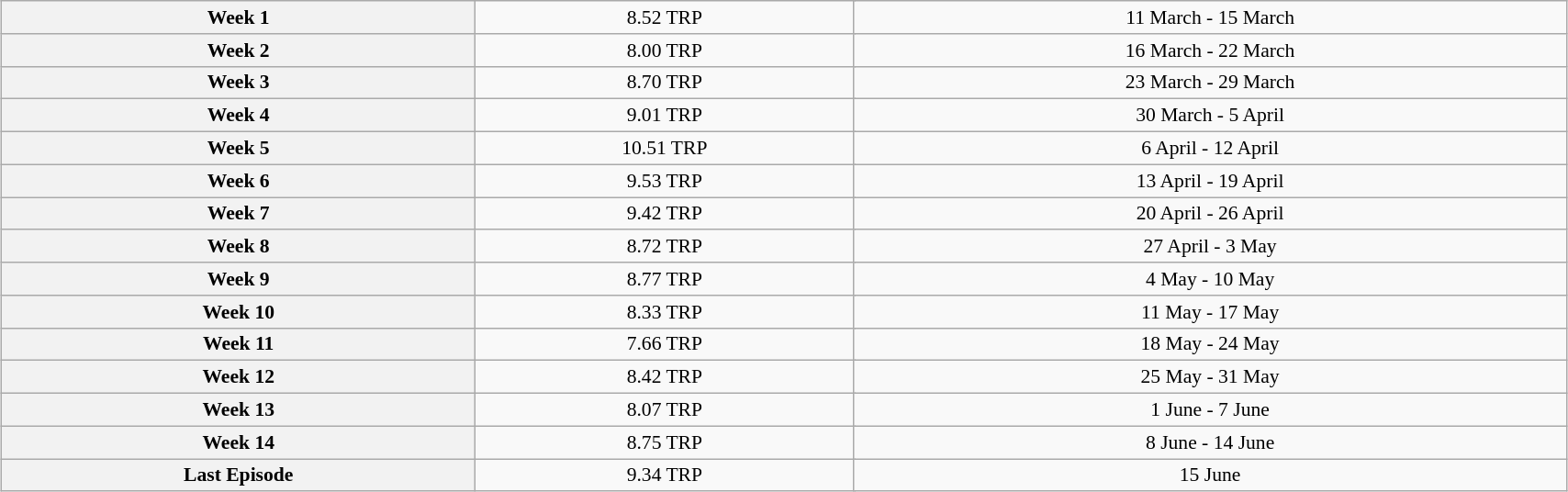<table class="wikitable" style="font-size:90%; text-align:center; width: 90%; margin-left: auto; margin-right: auto;style=width:50em">
<tr>
<th>Week 1</th>
<td colspan="2">8.52 TRP</td>
<td>11 March - 15 March</td>
</tr>
<tr>
<th>Week 2</th>
<td colspan="2">8.00 TRP</td>
<td>16 March - 22 March</td>
</tr>
<tr>
<th>Week 3</th>
<td colspan="2">8.70 TRP</td>
<td>23 March - 29 March</td>
</tr>
<tr>
<th>Week 4</th>
<td colspan="2">9.01 TRP</td>
<td>30 March - 5 April</td>
</tr>
<tr>
<th>Week 5</th>
<td colspan="2">10.51 TRP</td>
<td>6 April - 12 April</td>
</tr>
<tr>
<th>Week 6</th>
<td colspan="2">9.53 TRP</td>
<td>13 April - 19 April</td>
</tr>
<tr>
<th>Week 7</th>
<td colspan="2">9.42 TRP</td>
<td>20 April - 26 April</td>
</tr>
<tr>
<th>Week 8</th>
<td colspan="2">8.72 TRP</td>
<td>27 April - 3 May</td>
</tr>
<tr>
<th>Week 9</th>
<td colspan="2">8.77 TRP</td>
<td>4 May - 10 May</td>
</tr>
<tr>
<th>Week 10</th>
<td colspan="2">8.33 TRP</td>
<td>11 May - 17 May</td>
</tr>
<tr>
<th>Week 11</th>
<td colspan="2">7.66 TRP</td>
<td>18 May - 24 May</td>
</tr>
<tr>
<th>Week 12</th>
<td colspan="2">8.42 TRP</td>
<td>25 May - 31 May</td>
</tr>
<tr>
<th>Week 13</th>
<td colspan="2">8.07 TRP</td>
<td>1 June - 7 June</td>
</tr>
<tr>
<th>Week 14</th>
<td colspan="2">8.75 TRP</td>
<td>8 June - 14 June</td>
</tr>
<tr>
<th>Last Episode</th>
<td colspan="2">9.34 TRP</td>
<td>15 June</td>
</tr>
</table>
